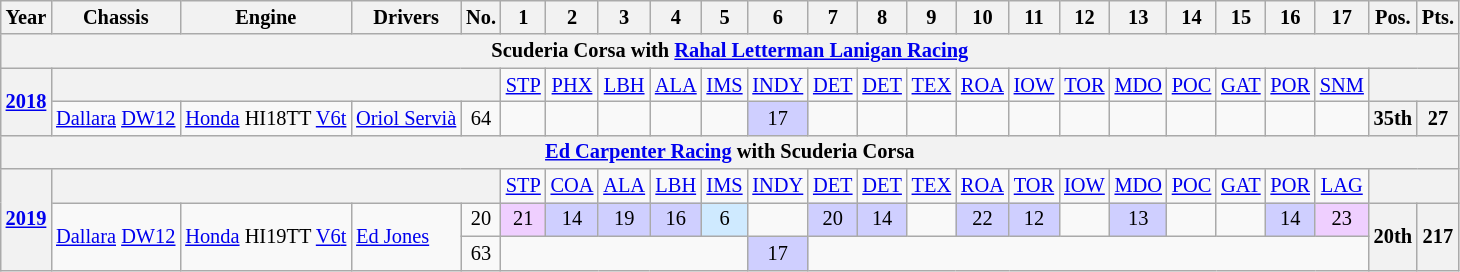<table class="wikitable" style="text-align:center; font-size:85%">
<tr>
<th>Year</th>
<th style="white-spaaace: nowrap;">Chassis</th>
<th style="white-spaaace: nowrap;">Engine</th>
<th style="white-spaaace: nowrap;">Drivers</th>
<th>No.</th>
<th>1</th>
<th>2</th>
<th>3</th>
<th>4</th>
<th>5</th>
<th>6</th>
<th>7</th>
<th>8</th>
<th>9</th>
<th>10</th>
<th>11</th>
<th>12</th>
<th>13</th>
<th>14</th>
<th>15</th>
<th>16</th>
<th>17</th>
<th>Pos.</th>
<th>Pts.</th>
</tr>
<tr>
<th colspan=26>Scuderia Corsa with <a href='#'>Rahal Letterman Lanigan Racing</a></th>
</tr>
<tr>
<th rowspan=2><a href='#'>2018</a></th>
<th colspan=4></th>
<td><a href='#'>STP</a></td>
<td><a href='#'>PHX</a></td>
<td><a href='#'>LBH</a></td>
<td><a href='#'>ALA</a></td>
<td><a href='#'>IMS</a></td>
<td><a href='#'>INDY</a></td>
<td><a href='#'>DET</a></td>
<td><a href='#'>DET</a></td>
<td><a href='#'>TEX</a></td>
<td><a href='#'>ROA</a></td>
<td><a href='#'>IOW</a></td>
<td><a href='#'>TOR</a></td>
<td><a href='#'>MDO</a></td>
<td><a href='#'>POC</a></td>
<td><a href='#'>GAT</a></td>
<td><a href='#'>POR</a></td>
<td><a href='#'>SNM</a></td>
<th colspan=4></th>
</tr>
<tr>
<td><a href='#'>Dallara</a> <a href='#'>DW12</a></td>
<td><a href='#'>Honda</a> HI18TT <a href='#'>V6</a><a href='#'>t</a></td>
<td align="left"> <a href='#'>Oriol Servià</a></td>
<td>64</td>
<td></td>
<td></td>
<td></td>
<td></td>
<td></td>
<td style="background:#CFCFFF;">17</td>
<td></td>
<td></td>
<td></td>
<td></td>
<td></td>
<td></td>
<td></td>
<td></td>
<td></td>
<td></td>
<td></td>
<th>35th</th>
<th>27</th>
</tr>
<tr>
<th colspan=26><a href='#'>Ed Carpenter Racing</a> with Scuderia Corsa</th>
</tr>
<tr>
<th rowspan=3><a href='#'>2019</a></th>
<th colspan=4></th>
<td><a href='#'>STP</a></td>
<td><a href='#'>COA</a></td>
<td><a href='#'>ALA</a></td>
<td><a href='#'>LBH</a></td>
<td><a href='#'>IMS</a></td>
<td><a href='#'>INDY</a></td>
<td><a href='#'>DET</a></td>
<td><a href='#'>DET</a></td>
<td><a href='#'>TEX</a></td>
<td><a href='#'>ROA</a></td>
<td><a href='#'>TOR</a></td>
<td><a href='#'>IOW</a></td>
<td><a href='#'>MDO</a></td>
<td><a href='#'>POC</a></td>
<td><a href='#'>GAT</a></td>
<td><a href='#'>POR</a></td>
<td><a href='#'>LAG</a></td>
<th colspan=4></th>
</tr>
<tr>
<td rowspan=2><a href='#'>Dallara</a> <a href='#'>DW12</a></td>
<td rowspan=2><a href='#'>Honda</a> HI19TT <a href='#'>V6</a><a href='#'>t</a></td>
<td rowspan=2 align="left"> <a href='#'>Ed Jones</a></td>
<td>20</td>
<td style="background:#EFCFFF;">21</td>
<td style="background:#CFCFFF;">14</td>
<td style="background:#CFCFFF;">19</td>
<td style="background:#CFCFFF;">16</td>
<td style="background:#CFEAFF;">6</td>
<td></td>
<td style="background:#CFCFFF;">20</td>
<td style="background:#CFCFFF;">14</td>
<td></td>
<td style="background:#CFCFFF;">22</td>
<td style="background:#CFCFFF;">12</td>
<td></td>
<td style="background:#CFCFFF;">13</td>
<td></td>
<td></td>
<td style="background:#CFCFFF;">14</td>
<td style="background:#EFCFFF;">23</td>
<th rowspan=2>20th</th>
<th rowspan=2>217</th>
</tr>
<tr>
<td>63</td>
<td colspan=5></td>
<td style="background:#CFCFFF;">17</td>
<td colspan=11></td>
</tr>
</table>
